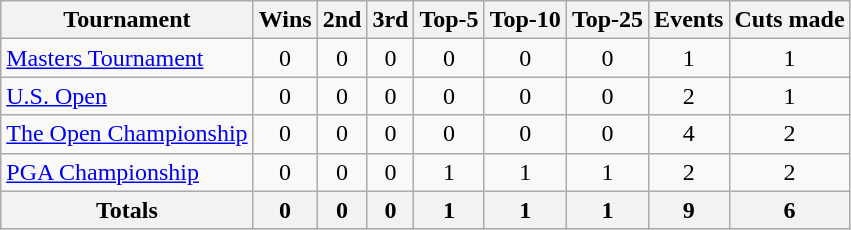<table class=wikitable style=text-align:center>
<tr>
<th>Tournament</th>
<th>Wins</th>
<th>2nd</th>
<th>3rd</th>
<th>Top-5</th>
<th>Top-10</th>
<th>Top-25</th>
<th>Events</th>
<th>Cuts made</th>
</tr>
<tr>
<td align=left><a href='#'>Masters Tournament</a></td>
<td>0</td>
<td>0</td>
<td>0</td>
<td>0</td>
<td>0</td>
<td>0</td>
<td>1</td>
<td>1</td>
</tr>
<tr>
<td align=left><a href='#'>U.S. Open</a></td>
<td>0</td>
<td>0</td>
<td>0</td>
<td>0</td>
<td>0</td>
<td>0</td>
<td>2</td>
<td>1</td>
</tr>
<tr>
<td align=left><a href='#'>The Open Championship</a></td>
<td>0</td>
<td>0</td>
<td>0</td>
<td>0</td>
<td>0</td>
<td>0</td>
<td>4</td>
<td>2</td>
</tr>
<tr>
<td align=left><a href='#'>PGA Championship</a></td>
<td>0</td>
<td>0</td>
<td>0</td>
<td>1</td>
<td>1</td>
<td>1</td>
<td>2</td>
<td>2</td>
</tr>
<tr>
<th>Totals</th>
<th>0</th>
<th>0</th>
<th>0</th>
<th>1</th>
<th>1</th>
<th>1</th>
<th>9</th>
<th>6</th>
</tr>
</table>
